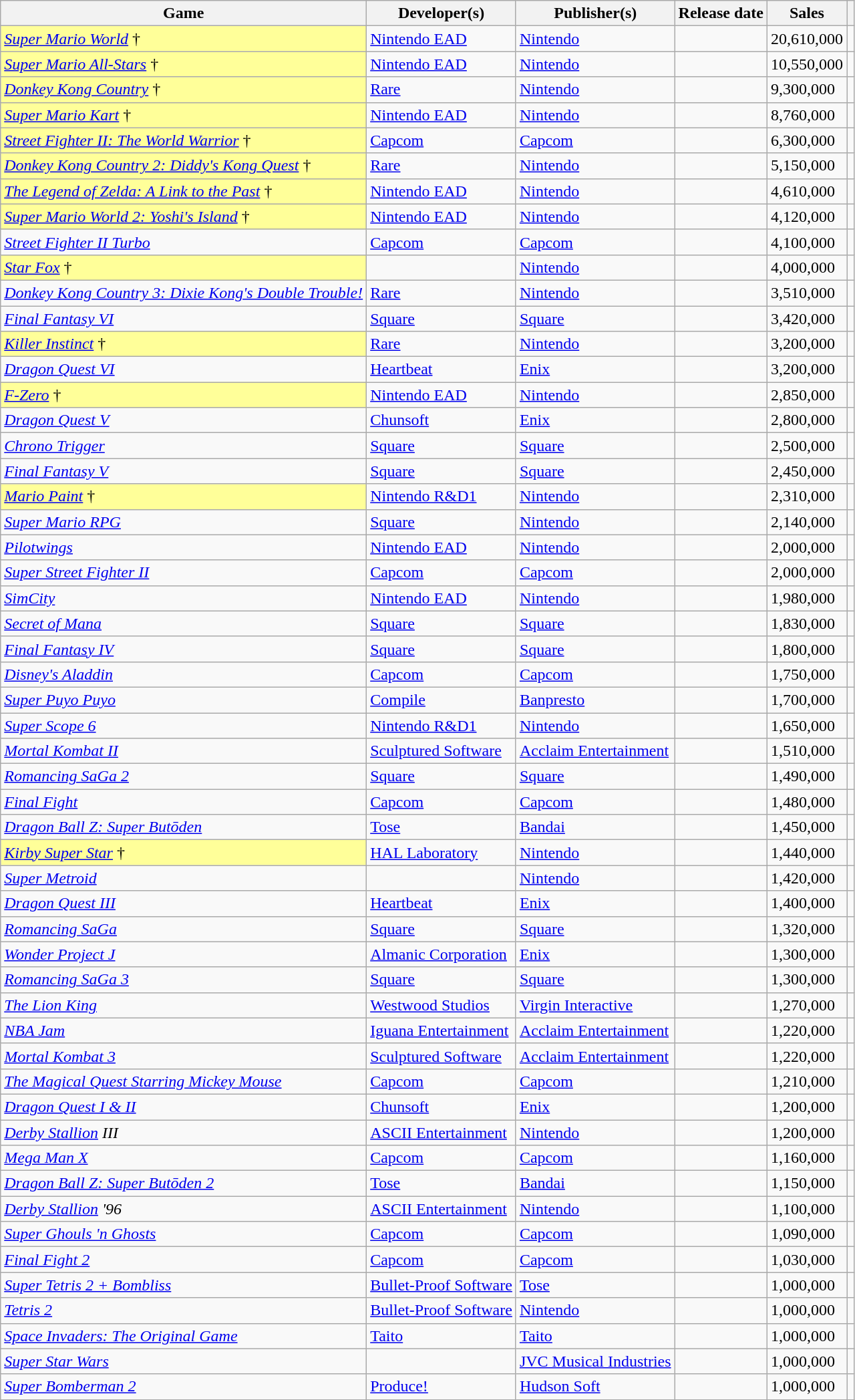<table class="wikitable sortable sticky-header static-row-numbers">
<tr class=static-row-header>
<th scope="col">Game</th>
<th scope="col">Developer(s)</th>
<th scope="col">Publisher(s)</th>
<th scope="col">Release date</th>
<th scope="col">Sales</th>
<th scope="col" class="unsortable"></th>
</tr>
<tr>
<td bgcolor="#FFFF99"><em><a href='#'>Super Mario World</a></em> †</td>
<td><a href='#'>Nintendo EAD</a></td>
<td><a href='#'>Nintendo</a></td>
<td></td>
<td>20,610,000</td>
<td align="center"></td>
</tr>
<tr>
<td bgcolor="#FFFF99"><em><a href='#'>Super Mario All-Stars</a></em> †</td>
<td><a href='#'>Nintendo EAD</a></td>
<td><a href='#'>Nintendo</a></td>
<td></td>
<td>10,550,000</td>
<td align="center"></td>
</tr>
<tr>
<td bgcolor="#FFFF99"><em><a href='#'>Donkey Kong Country</a></em> †</td>
<td><a href='#'>Rare</a></td>
<td><a href='#'>Nintendo</a></td>
<td></td>
<td>9,300,000</td>
<td align="center"></td>
</tr>
<tr>
<td bgcolor="#FFFF99"><em><a href='#'>Super Mario Kart</a></em> †</td>
<td><a href='#'>Nintendo EAD</a></td>
<td><a href='#'>Nintendo</a></td>
<td></td>
<td>8,760,000</td>
<td align="center"></td>
</tr>
<tr>
<td bgcolor="#FFFF99"><em><a href='#'>Street Fighter II: The World Warrior</a></em> †</td>
<td><a href='#'>Capcom</a></td>
<td><a href='#'>Capcom</a></td>
<td></td>
<td>6,300,000</td>
<td align="center"></td>
</tr>
<tr>
<td bgcolor="#FFFF99"><em><a href='#'>Donkey Kong Country 2: Diddy's Kong Quest</a></em> †</td>
<td><a href='#'>Rare</a></td>
<td><a href='#'>Nintendo</a></td>
<td></td>
<td>5,150,000</td>
<td align="center"></td>
</tr>
<tr>
<td bgcolor="#FFFF99"><em><a href='#'>The Legend of Zelda: A Link to the Past</a></em> †</td>
<td><a href='#'>Nintendo EAD</a></td>
<td><a href='#'>Nintendo</a></td>
<td></td>
<td>4,610,000</td>
<td align="center"></td>
</tr>
<tr>
<td bgcolor="#FFFF99"><em><a href='#'>Super Mario World 2: Yoshi's Island</a></em> †</td>
<td><a href='#'>Nintendo EAD</a></td>
<td><a href='#'>Nintendo</a></td>
<td></td>
<td>4,120,000</td>
<td align="center"></td>
</tr>
<tr>
<td><em><a href='#'>Street Fighter II Turbo</a></em></td>
<td><a href='#'>Capcom</a></td>
<td><a href='#'>Capcom</a></td>
<td></td>
<td>4,100,000</td>
<td align="center"></td>
</tr>
<tr>
<td bgcolor="#FFFF99"><em><a href='#'>Star Fox</a></em> †</td>
<td></td>
<td><a href='#'>Nintendo</a></td>
<td></td>
<td>4,000,000</td>
<td align="center"></td>
</tr>
<tr>
<td><em><a href='#'>Donkey Kong Country 3: Dixie Kong's Double Trouble!</a></em></td>
<td><a href='#'>Rare</a></td>
<td><a href='#'>Nintendo</a></td>
<td></td>
<td>3,510,000</td>
<td align="center"></td>
</tr>
<tr>
<td><em><a href='#'>Final Fantasy VI</a></em></td>
<td><a href='#'>Square</a></td>
<td><a href='#'>Square</a></td>
<td></td>
<td>3,420,000</td>
<td align="center"></td>
</tr>
<tr>
<td bgcolor="#FFFF99"><em><a href='#'>Killer Instinct</a></em> †</td>
<td><a href='#'>Rare</a></td>
<td><a href='#'>Nintendo</a></td>
<td></td>
<td>3,200,000</td>
<td align="center"></td>
</tr>
<tr>
<td><em><a href='#'>Dragon Quest VI</a></em></td>
<td><a href='#'>Heartbeat</a></td>
<td><a href='#'>Enix</a></td>
<td></td>
<td>3,200,000</td>
<td align="center"></td>
</tr>
<tr>
<td bgcolor="#FFFF99"><em><a href='#'>F-Zero</a></em> †</td>
<td><a href='#'>Nintendo EAD</a></td>
<td><a href='#'>Nintendo</a></td>
<td></td>
<td>2,850,000</td>
<td align="center"></td>
</tr>
<tr>
<td><em><a href='#'>Dragon Quest V</a></em></td>
<td><a href='#'>Chunsoft</a></td>
<td><a href='#'>Enix</a></td>
<td></td>
<td>2,800,000</td>
<td align="center"></td>
</tr>
<tr>
<td><em><a href='#'>Chrono Trigger</a></em></td>
<td><a href='#'>Square</a></td>
<td><a href='#'>Square</a></td>
<td></td>
<td>2,500,000</td>
<td align="center"></td>
</tr>
<tr>
<td><em><a href='#'>Final Fantasy V</a></em></td>
<td><a href='#'>Square</a></td>
<td><a href='#'>Square</a></td>
<td></td>
<td>2,450,000</td>
<td align="center"></td>
</tr>
<tr>
<td bgcolor="#FFFF99"><em><a href='#'>Mario Paint</a></em> †</td>
<td><a href='#'>Nintendo R&D1</a></td>
<td><a href='#'>Nintendo</a></td>
<td></td>
<td>2,310,000</td>
<td align="center"></td>
</tr>
<tr>
<td><em><a href='#'>Super Mario RPG</a></em></td>
<td><a href='#'>Square</a></td>
<td><a href='#'>Nintendo</a></td>
<td></td>
<td>2,140,000</td>
<td align="center"></td>
</tr>
<tr>
<td><em><a href='#'>Pilotwings</a></em></td>
<td><a href='#'>Nintendo EAD</a></td>
<td><a href='#'>Nintendo</a></td>
<td></td>
<td>2,000,000</td>
<td align="center"></td>
</tr>
<tr>
<td><em><a href='#'>Super Street Fighter II</a></em></td>
<td><a href='#'>Capcom</a></td>
<td><a href='#'>Capcom</a></td>
<td></td>
<td>2,000,000</td>
<td align="center"></td>
</tr>
<tr>
<td><em><a href='#'>SimCity</a></em></td>
<td><a href='#'>Nintendo EAD</a></td>
<td><a href='#'>Nintendo</a></td>
<td></td>
<td>1,980,000</td>
<td align="center"></td>
</tr>
<tr>
<td><em><a href='#'>Secret of Mana</a></em></td>
<td><a href='#'>Square</a></td>
<td><a href='#'>Square</a></td>
<td></td>
<td>1,830,000</td>
<td align="center"></td>
</tr>
<tr>
<td><em><a href='#'>Final Fantasy IV</a></em></td>
<td><a href='#'>Square</a></td>
<td><a href='#'>Square</a></td>
<td></td>
<td>1,800,000</td>
<td align="center"></td>
</tr>
<tr>
<td><em><a href='#'>Disney's Aladdin</a></em></td>
<td><a href='#'>Capcom</a></td>
<td><a href='#'>Capcom</a></td>
<td></td>
<td>1,750,000</td>
<td align="center"></td>
</tr>
<tr>
<td><em><a href='#'>Super Puyo Puyo</a></em></td>
<td><a href='#'>Compile</a></td>
<td><a href='#'>Banpresto</a></td>
<td></td>
<td>1,700,000</td>
<td align="center"></td>
</tr>
<tr>
<td><em><a href='#'>Super Scope 6</a></em></td>
<td><a href='#'>Nintendo R&D1</a></td>
<td><a href='#'>Nintendo</a></td>
<td></td>
<td>1,650,000</td>
<td align="center"></td>
</tr>
<tr>
<td><em><a href='#'>Mortal Kombat II</a></em></td>
<td><a href='#'>Sculptured Software</a></td>
<td><a href='#'>Acclaim Entertainment</a></td>
<td></td>
<td>1,510,000</td>
<td align="center"></td>
</tr>
<tr>
<td><em><a href='#'>Romancing SaGa 2</a></em></td>
<td><a href='#'>Square</a></td>
<td><a href='#'>Square</a></td>
<td></td>
<td>1,490,000</td>
<td align="center"></td>
</tr>
<tr>
<td><em><a href='#'>Final Fight</a></em></td>
<td><a href='#'>Capcom</a></td>
<td><a href='#'>Capcom</a></td>
<td></td>
<td>1,480,000</td>
<td align="center"></td>
</tr>
<tr>
<td><em><a href='#'>Dragon Ball Z: Super Butōden</a></em></td>
<td><a href='#'>Tose</a></td>
<td><a href='#'>Bandai</a></td>
<td></td>
<td>1,450,000</td>
<td align="center"></td>
</tr>
<tr>
<td bgcolor="#FFFF99"><em><a href='#'>Kirby Super Star</a></em> †</td>
<td><a href='#'>HAL Laboratory</a></td>
<td><a href='#'>Nintendo</a></td>
<td></td>
<td>1,440,000</td>
<td align="center"></td>
</tr>
<tr>
<td><em><a href='#'>Super Metroid</a></em></td>
<td></td>
<td><a href='#'>Nintendo</a></td>
<td></td>
<td>1,420,000</td>
<td align="center"></td>
</tr>
<tr>
<td><em><a href='#'>Dragon Quest III</a></em></td>
<td><a href='#'>Heartbeat</a></td>
<td><a href='#'>Enix</a></td>
<td></td>
<td>1,400,000</td>
<td align="center"></td>
</tr>
<tr>
<td><em><a href='#'>Romancing SaGa</a></em></td>
<td><a href='#'>Square</a></td>
<td><a href='#'>Square</a></td>
<td></td>
<td>1,320,000</td>
<td align="center"></td>
</tr>
<tr>
<td><em><a href='#'>Wonder Project J</a></em></td>
<td><a href='#'>Almanic Corporation</a></td>
<td><a href='#'>Enix</a></td>
<td></td>
<td>1,300,000</td>
<td align="center"></td>
</tr>
<tr>
<td><em><a href='#'>Romancing SaGa 3</a></em></td>
<td><a href='#'>Square</a></td>
<td><a href='#'>Square</a></td>
<td></td>
<td>1,300,000</td>
<td align="center"></td>
</tr>
<tr>
<td><em><a href='#'>The Lion King</a></em></td>
<td><a href='#'>Westwood Studios</a></td>
<td><a href='#'>Virgin Interactive</a></td>
<td></td>
<td>1,270,000</td>
<td align="center"></td>
</tr>
<tr>
<td><em><a href='#'>NBA Jam</a></em></td>
<td><a href='#'>Iguana Entertainment</a></td>
<td><a href='#'>Acclaim Entertainment</a></td>
<td></td>
<td>1,220,000</td>
<td align="center"></td>
</tr>
<tr>
<td><em><a href='#'>Mortal Kombat 3</a></em></td>
<td><a href='#'>Sculptured Software</a></td>
<td><a href='#'>Acclaim Entertainment</a></td>
<td></td>
<td>1,220,000</td>
<td align="center"></td>
</tr>
<tr>
<td><em><a href='#'>The Magical Quest Starring Mickey Mouse</a></em></td>
<td><a href='#'>Capcom</a></td>
<td><a href='#'>Capcom</a></td>
<td></td>
<td>1,210,000</td>
<td align="center"></td>
</tr>
<tr>
<td><em><a href='#'>Dragon Quest I & II</a></em></td>
<td><a href='#'>Chunsoft</a></td>
<td><a href='#'>Enix</a></td>
<td></td>
<td>1,200,000</td>
<td align="center"></td>
</tr>
<tr>
<td><em><a href='#'>Derby Stallion</a> III</em></td>
<td><a href='#'>ASCII Entertainment</a></td>
<td><a href='#'>Nintendo</a></td>
<td></td>
<td>1,200,000</td>
<td align="center"></td>
</tr>
<tr>
<td><em><a href='#'>Mega Man X</a></em></td>
<td><a href='#'>Capcom</a></td>
<td><a href='#'>Capcom</a></td>
<td></td>
<td>1,160,000</td>
<td align="center"></td>
</tr>
<tr>
<td><em><a href='#'>Dragon Ball Z: Super Butōden 2</a></em></td>
<td><a href='#'>Tose</a></td>
<td><a href='#'>Bandai</a></td>
<td></td>
<td>1,150,000</td>
<td align="center"></td>
</tr>
<tr>
<td><em><a href='#'>Derby Stallion</a> '96</em></td>
<td><a href='#'>ASCII Entertainment</a></td>
<td><a href='#'>Nintendo</a></td>
<td></td>
<td>1,100,000</td>
<td align="center"></td>
</tr>
<tr>
<td><em><a href='#'>Super Ghouls 'n Ghosts</a></em></td>
<td><a href='#'>Capcom</a></td>
<td><a href='#'>Capcom</a></td>
<td></td>
<td>1,090,000</td>
<td align="center"></td>
</tr>
<tr>
<td><em><a href='#'>Final Fight 2</a></em></td>
<td><a href='#'>Capcom</a></td>
<td><a href='#'>Capcom</a></td>
<td></td>
<td>1,030,000</td>
<td align="center"></td>
</tr>
<tr>
<td><em><a href='#'>Super Tetris 2 + Bombliss</a></em></td>
<td><a href='#'>Bullet-Proof Software</a></td>
<td><a href='#'>Tose</a></td>
<td></td>
<td>1,000,000</td>
<td align="center"></td>
</tr>
<tr>
<td><em><a href='#'>Tetris 2</a></em></td>
<td><a href='#'>Bullet-Proof Software</a></td>
<td><a href='#'>Nintendo</a></td>
<td></td>
<td>1,000,000</td>
<td align="center"></td>
</tr>
<tr>
<td><em><a href='#'>Space Invaders: The Original Game</a></em></td>
<td><a href='#'>Taito</a></td>
<td><a href='#'>Taito</a></td>
<td></td>
<td>1,000,000</td>
<td align="center"></td>
</tr>
<tr>
<td><em><a href='#'>Super Star Wars</a></em></td>
<td></td>
<td><a href='#'>JVC Musical Industries</a></td>
<td></td>
<td>1,000,000</td>
<td align="center"></td>
</tr>
<tr>
<td><em><a href='#'>Super Bomberman 2</a></em></td>
<td><a href='#'>Produce!</a></td>
<td><a href='#'>Hudson Soft</a></td>
<td></td>
<td>1,000,000</td>
<td align="center"></td>
</tr>
</table>
